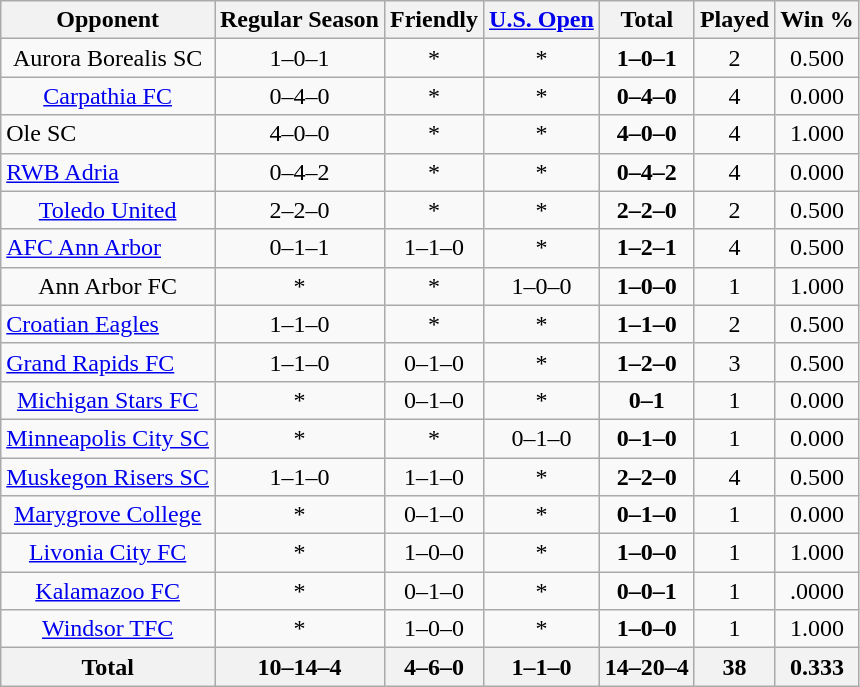<table class="sortable wikitable" style="text-align: center">
<tr>
<th>Opponent</th>
<th>Regular Season</th>
<th>Friendly</th>
<th><a href='#'>U.S. Open</a></th>
<th>Total</th>
<th>Played</th>
<th>Win %</th>
</tr>
<tr>
<td>Aurora Borealis SC</td>
<td>1–0–1</td>
<td>*</td>
<td>*</td>
<td><strong>1–0–1</strong></td>
<td>2</td>
<td>0.500</td>
</tr>
<tr>
<td><a href='#'>Carpathia FC</a></td>
<td>0–4–0</td>
<td>*</td>
<td>*</td>
<td><strong>0–4–0</strong></td>
<td>4</td>
<td>0.000</td>
</tr>
<tr>
<td style="text-align: left;"> Ole SC</td>
<td>4–0–0</td>
<td>*</td>
<td>*</td>
<td><strong>4–0–0</strong></td>
<td>4</td>
<td>1.000</td>
</tr>
<tr>
<td style="text-align: left;"> <a href='#'>RWB Adria</a></td>
<td>0–4–2</td>
<td>*</td>
<td>*</td>
<td><strong>0–4–2</strong></td>
<td>4</td>
<td>0.000</td>
</tr>
<tr>
<td><a href='#'>Toledo United</a></td>
<td>2–2–0</td>
<td>*</td>
<td>*</td>
<td><strong>2–2–0</strong></td>
<td>2</td>
<td>0.500</td>
</tr>
<tr>
<td style="text-align: left;"> <a href='#'>AFC Ann Arbor</a></td>
<td>0–1–1</td>
<td>1–1–0</td>
<td>*</td>
<td><strong>1–2–1</strong></td>
<td>4</td>
<td>0.500</td>
</tr>
<tr>
<td>Ann Arbor FC</td>
<td>*</td>
<td>*</td>
<td>1–0–0</td>
<td><strong>1–0–0</strong></td>
<td>1</td>
<td>1.000</td>
</tr>
<tr>
<td style="text-align: left;"> <a href='#'>Croatian Eagles</a></td>
<td>1–1–0</td>
<td>*</td>
<td>*</td>
<td><strong>1–1–0</strong></td>
<td>2</td>
<td>0.500</td>
</tr>
<tr>
<td style="text-align: left;"> <a href='#'>Grand Rapids FC</a></td>
<td>1–1–0</td>
<td>0–1–0</td>
<td>*</td>
<td><strong>1–2–0</strong></td>
<td>3</td>
<td>0.500</td>
</tr>
<tr>
<td><a href='#'>Michigan Stars FC</a></td>
<td>*</td>
<td>0–1–0</td>
<td>*</td>
<td><strong>0–1</strong></td>
<td>1</td>
<td>0.000</td>
</tr>
<tr>
<td style="text-align: left;"><a href='#'>Minneapolis City SC</a></td>
<td>*</td>
<td>*</td>
<td>0–1–0</td>
<td><strong>0–1–0</strong></td>
<td>1</td>
<td>0.000</td>
</tr>
<tr>
<td><a href='#'>Muskegon Risers SC</a></td>
<td>1–1–0</td>
<td>1–1–0</td>
<td>*</td>
<td><strong>2–2–0</strong></td>
<td>4</td>
<td>0.500</td>
</tr>
<tr>
<td><a href='#'>Marygrove College</a></td>
<td>*</td>
<td>0–1–0</td>
<td>*</td>
<td><strong>0–1–0</strong></td>
<td>1</td>
<td>0.000</td>
</tr>
<tr>
<td><a href='#'>Livonia City FC</a></td>
<td>*</td>
<td>1–0–0</td>
<td>*</td>
<td><strong>1–0–0</strong></td>
<td>1</td>
<td>1.000</td>
</tr>
<tr>
<td><a href='#'>Kalamazoo FC</a></td>
<td>*</td>
<td>0–1–0</td>
<td>*</td>
<td><strong>0–0–1</strong></td>
<td>1</td>
<td>.0000</td>
</tr>
<tr>
<td><a href='#'>Windsor TFC</a></td>
<td>*</td>
<td>1–0–0</td>
<td>*</td>
<td><strong>1–0–0</strong></td>
<td>1</td>
<td>1.000</td>
</tr>
<tr>
<th>Total</th>
<th>10–14–4</th>
<th>4–6–0</th>
<th>1–1–0</th>
<th>14–20–4</th>
<th>38</th>
<th>0.333</th>
</tr>
</table>
